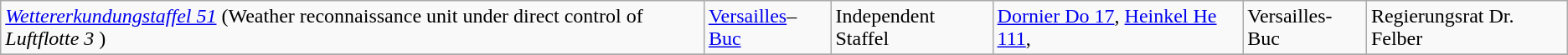<table class="wikitable">
<tr>
<td><em><a href='#'>Wettererkundungstaffel 51</a></em> (Weather reconnaissance unit under direct control of <em>Luftflotte 3</em> )</td>
<td><a href='#'>Versailles</a>–<a href='#'>Buc</a></td>
<td>Independent Staffel</td>
<td><a href='#'>Dornier Do 17</a>, <a href='#'>Heinkel He 111</a>,</td>
<td>Versailles-Buc</td>
<td>Regierungsrat Dr. Felber</td>
</tr>
<tr>
</tr>
</table>
